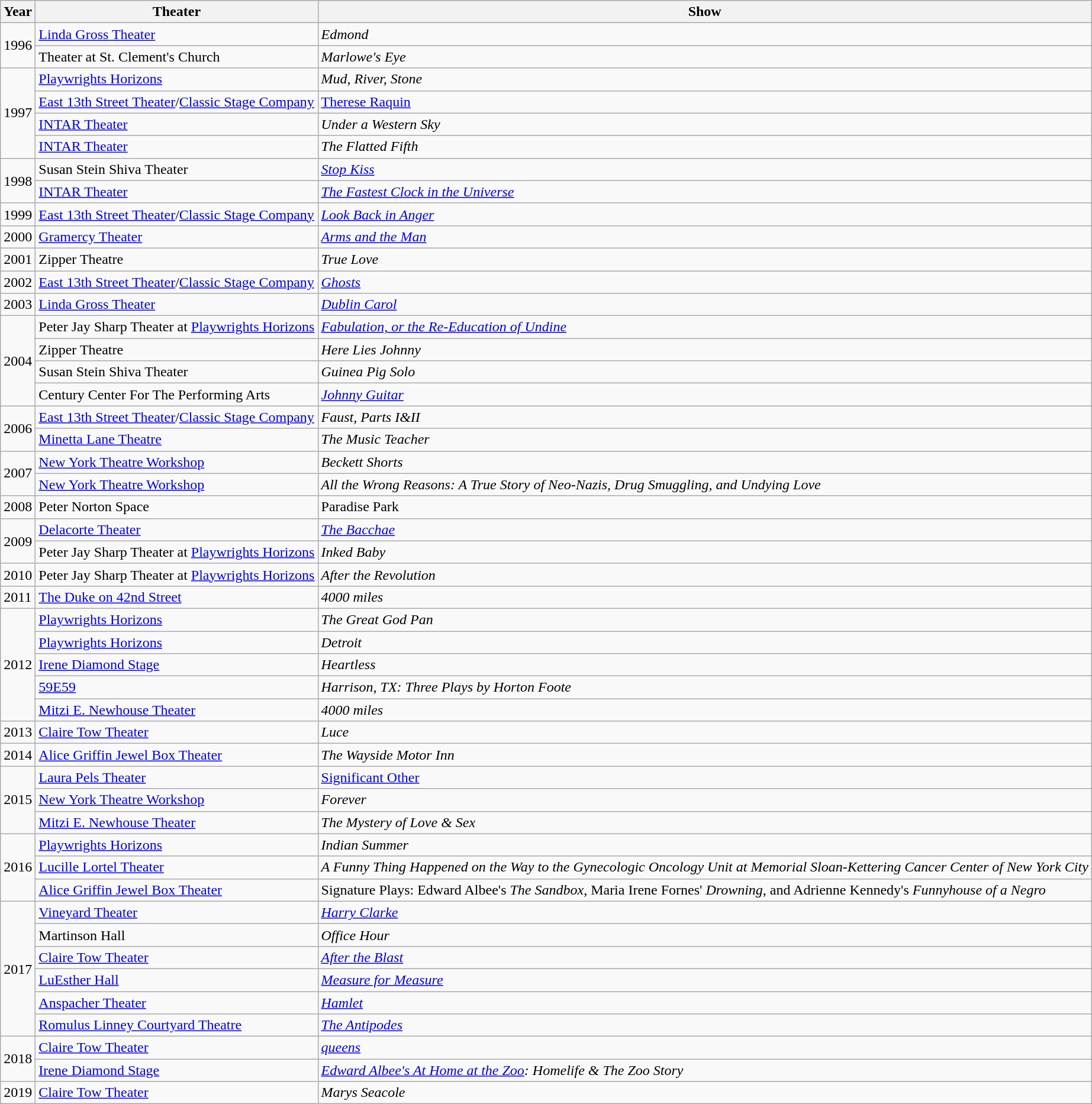<table class="wikitable">
<tr>
<th>Year</th>
<th>Theater</th>
<th>Show</th>
</tr>
<tr>
<td rowspan=2>1996</td>
<td><a href='#'>Linda Gross Theater</a></td>
<td><em>Edmond</em></td>
</tr>
<tr>
<td>Theater at St. Clement's Church</td>
<td><em>Marlowe's Eye</em></td>
</tr>
<tr>
<td rowspan=4>1997</td>
<td><a href='#'>Playwrights Horizons</a></td>
<td><em>Mud, River, Stone</em></td>
</tr>
<tr>
<td><a href='#'>East 13th Street Theater</a>/<a href='#'>Classic Stage Company</a></td>
<td><a href='#'>Therese Raquin</a></td>
</tr>
<tr>
<td><a href='#'>INTAR Theater</a></td>
<td><em>Under a Western Sky</em></td>
</tr>
<tr>
<td><a href='#'>INTAR Theater</a></td>
<td><em>The Flatted Fifth</em></td>
</tr>
<tr>
<td rowspan=2>1998</td>
<td>Susan Stein Shiva Theater</td>
<td><em><a href='#'>Stop Kiss</a></em></td>
</tr>
<tr>
<td><a href='#'>INTAR Theater</a></td>
<td><em><a href='#'>The Fastest Clock in the Universe</a></em></td>
</tr>
<tr>
<td>1999</td>
<td><a href='#'>East 13th Street Theater</a>/<a href='#'>Classic Stage Company</a></td>
<td><em><a href='#'>Look Back in Anger</a></em></td>
</tr>
<tr>
<td>2000</td>
<td><a href='#'>Gramercy Theater</a></td>
<td><em><a href='#'>Arms and the Man</a></em></td>
</tr>
<tr>
<td>2001</td>
<td>Zipper Theatre</td>
<td><em>True Love</em></td>
</tr>
<tr>
<td>2002</td>
<td><a href='#'>East 13th Street Theater</a>/<a href='#'>Classic Stage Company</a></td>
<td><em><a href='#'>Ghosts</a></em></td>
</tr>
<tr>
<td>2003</td>
<td><a href='#'>Linda Gross Theater</a></td>
<td><em><a href='#'>Dublin Carol</a></em></td>
</tr>
<tr>
<td rowspan=4>2004</td>
<td>Peter Jay Sharp Theater at <a href='#'>Playwrights Horizons</a></td>
<td><em><a href='#'>Fabulation, or the Re-Education of Undine</a></em></td>
</tr>
<tr>
<td>Zipper Theatre</td>
<td><em>Here Lies Johnny</em></td>
</tr>
<tr>
<td>Susan Stein Shiva Theater</td>
<td><em>Guinea Pig Solo</em></td>
</tr>
<tr>
<td>Century Center For The Performing Arts</td>
<td><em><a href='#'>Johnny Guitar</a></em></td>
</tr>
<tr>
<td rowspan=2>2006</td>
<td><a href='#'>East 13th Street Theater</a>/<a href='#'>Classic Stage Company</a></td>
<td><em>Faust, Parts I&II</em></td>
</tr>
<tr>
<td><a href='#'>Minetta Lane Theatre</a></td>
<td><em>The Music Teacher</em></td>
</tr>
<tr>
<td rowspan=2>2007</td>
<td><a href='#'>New York Theatre Workshop</a></td>
<td><em>Beckett Shorts</em></td>
</tr>
<tr>
<td><a href='#'>New York Theatre Workshop</a></td>
<td><em>All the Wrong Reasons: A True Story of Neo-Nazis, Drug Smuggling, and Undying Love</em></td>
</tr>
<tr>
<td>2008</td>
<td>Peter Norton Space</td>
<td>Paradise Park</td>
</tr>
<tr>
<td rowspan=2>2009</td>
<td><a href='#'>Delacorte Theater</a></td>
<td><em><a href='#'>The Bacchae</a></em></td>
</tr>
<tr>
<td>Peter Jay Sharp Theater at <a href='#'>Playwrights Horizons</a></td>
<td><em>Inked Baby</em></td>
</tr>
<tr>
<td>2010</td>
<td>Peter Jay Sharp Theater at <a href='#'>Playwrights Horizons</a></td>
<td><em>After the Revolution</em></td>
</tr>
<tr>
<td>2011</td>
<td><a href='#'>The Duke on 42nd Street</a></td>
<td><em>4000 miles</em></td>
</tr>
<tr>
<td rowspan=5>2012</td>
<td><a href='#'>Playwrights Horizons</a></td>
<td><em>The Great God Pan</em></td>
</tr>
<tr>
<td><a href='#'>Playwrights Horizons</a></td>
<td><em>Detroit</em></td>
</tr>
<tr>
<td><a href='#'>Irene Diamond Stage</a></td>
<td><em>Heartless</em></td>
</tr>
<tr>
<td><a href='#'>59E59</a></td>
<td><em>Harrison, TX: Three Plays by Horton Foote</em></td>
</tr>
<tr>
<td><a href='#'>Mitzi E. Newhouse Theater</a></td>
<td><em>4000 miles</em></td>
</tr>
<tr>
<td>2013</td>
<td><a href='#'>Claire Tow Theater</a></td>
<td><em>Luce</em></td>
</tr>
<tr>
<td>2014</td>
<td><a href='#'>Alice Griffin Jewel Box Theater</a></td>
<td><em>The Wayside Motor Inn</em></td>
</tr>
<tr>
<td rowspan=3>2015</td>
<td><a href='#'>Laura Pels Theater</a></td>
<td><a href='#'>Significant Other</a></td>
</tr>
<tr>
<td><a href='#'>New York Theatre Workshop</a></td>
<td><em>Forever</em></td>
</tr>
<tr>
<td><a href='#'>Mitzi E. Newhouse Theater</a></td>
<td><em>The Mystery of Love & Sex</em></td>
</tr>
<tr>
<td rowspan=3>2016</td>
<td><a href='#'>Playwrights Horizons</a></td>
<td><em>Indian Summer</em></td>
</tr>
<tr>
<td><a href='#'>Lucille Lortel Theater</a></td>
<td><em>A Funny Thing Happened on the Way to the Gynecologic Oncology Unit at Memorial Sloan-Kettering Cancer Center of New York City</em></td>
</tr>
<tr>
<td><a href='#'>Alice Griffin Jewel Box Theater</a></td>
<td>Signature Plays: Edward Albee's <em>The Sandbox</em>, Maria Irene Fornes' <em>Drowning</em>, and Adrienne Kennedy's <em>Funnyhouse of a Negro</em></td>
</tr>
<tr>
<td rowspan=6>2017</td>
<td><a href='#'>Vineyard Theater</a></td>
<td><em><a href='#'>Harry Clarke</a></em></td>
</tr>
<tr>
<td>Martinson Hall</td>
<td><em>Office Hour</em></td>
</tr>
<tr>
<td><a href='#'>Claire Tow Theater</a></td>
<td><em><a href='#'>After the Blast</a></em></td>
</tr>
<tr>
<td><a href='#'>LuEsther Hall</a></td>
<td><em><a href='#'>Measure for Measure</a></em></td>
</tr>
<tr>
<td><a href='#'>Anspacher Theater</a></td>
<td><em><a href='#'>Hamlet</a></em></td>
</tr>
<tr>
<td><a href='#'>Romulus Linney Courtyard Theatre</a></td>
<td><em><a href='#'>The Antipodes</a></em></td>
</tr>
<tr>
<td rowspan=2>2018</td>
<td><a href='#'>Claire Tow Theater</a></td>
<td><em><a href='#'>queens</a></em></td>
</tr>
<tr>
<td><a href='#'>Irene Diamond Stage</a></td>
<td><em><a href='#'>Edward Albee's At Home at the Zoo</a>: Homelife & The Zoo Story</em></td>
</tr>
<tr>
<td rowspan=1>2019</td>
<td><a href='#'>Claire Tow Theater</a></td>
<td><em>Marys Seacole</em></td>
</tr>
</table>
